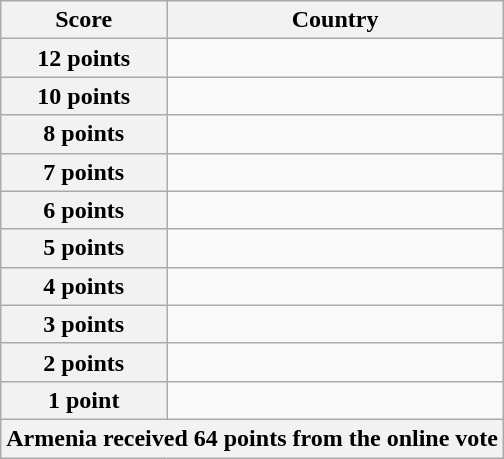<table class="wikitable">
<tr>
<th scope="col" width="33%">Score</th>
<th scope="col">Country</th>
</tr>
<tr>
<th scope="row">12 points</th>
<td></td>
</tr>
<tr>
<th scope="row">10 points</th>
<td></td>
</tr>
<tr>
<th scope="row">8 points</th>
<td></td>
</tr>
<tr>
<th scope="row">7 points</th>
<td></td>
</tr>
<tr>
<th scope="row">6 points</th>
<td></td>
</tr>
<tr>
<th scope="row">5 points</th>
<td></td>
</tr>
<tr>
<th scope="row">4 points</th>
<td></td>
</tr>
<tr>
<th scope="row">3 points</th>
<td></td>
</tr>
<tr>
<th scope="row">2 points</th>
<td></td>
</tr>
<tr>
<th scope="row">1 point</th>
<td></td>
</tr>
<tr>
<th colspan="2">Armenia received 64 points from the online vote</th>
</tr>
</table>
